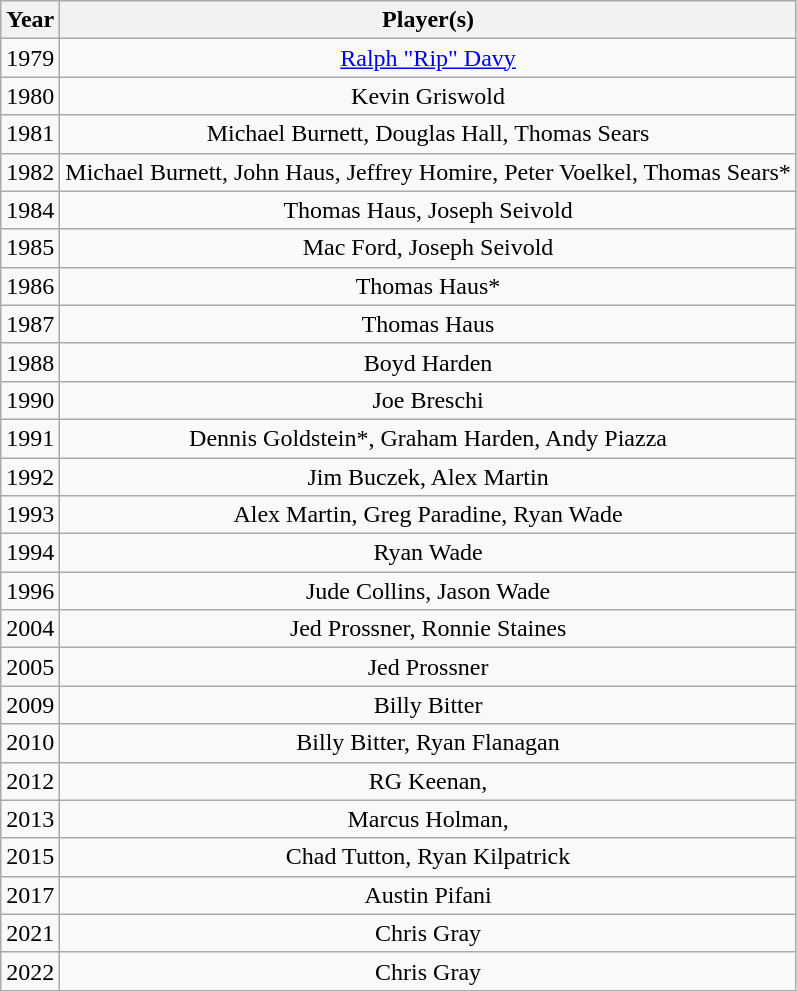<table class="wikitable" style="text-align: center;">
<tr>
<th>Year</th>
<th>Player(s)</th>
</tr>
<tr>
<td>1979</td>
<td><a href='#'>Ralph "Rip" Davy</a></td>
</tr>
<tr>
<td>1980</td>
<td>Kevin Griswold</td>
</tr>
<tr>
<td>1981</td>
<td>Michael Burnett, Douglas Hall, Thomas Sears</td>
</tr>
<tr>
<td>1982</td>
<td>Michael Burnett, John Haus, Jeffrey Homire, Peter Voelkel, Thomas Sears*</td>
</tr>
<tr 1983    Peter G. Voelkel>
<td>1984</td>
<td>Thomas Haus, Joseph Seivold</td>
</tr>
<tr>
<td>1985</td>
<td>Mac Ford, Joseph Seivold</td>
</tr>
<tr>
<td>1986</td>
<td>Thomas Haus*</td>
</tr>
<tr>
<td>1987</td>
<td>Thomas Haus</td>
</tr>
<tr>
<td>1988</td>
<td>Boyd Harden</td>
</tr>
<tr>
<td>1990</td>
<td>Joe Breschi</td>
</tr>
<tr>
<td>1991</td>
<td>Dennis Goldstein*, Graham Harden, Andy Piazza</td>
</tr>
<tr>
<td>1992</td>
<td>Jim Buczek, Alex Martin</td>
</tr>
<tr>
<td>1993</td>
<td>Alex Martin, Greg Paradine, Ryan Wade</td>
</tr>
<tr>
<td>1994</td>
<td>Ryan Wade</td>
</tr>
<tr>
<td>1996</td>
<td>Jude Collins, Jason Wade</td>
</tr>
<tr>
<td>2004</td>
<td>Jed Prossner, Ronnie Staines</td>
</tr>
<tr>
<td>2005</td>
<td>Jed Prossner</td>
</tr>
<tr>
<td>2009</td>
<td>Billy Bitter</td>
</tr>
<tr>
<td>2010</td>
<td>Billy Bitter, Ryan Flanagan</td>
</tr>
<tr>
<td>2012</td>
<td>RG Keenan,</td>
</tr>
<tr>
<td>2013</td>
<td>Marcus Holman,</td>
</tr>
<tr>
<td>2015</td>
<td>Chad Tutton, Ryan Kilpatrick</td>
</tr>
<tr>
<td>2017</td>
<td>Austin Pifani</td>
</tr>
<tr>
<td>2021</td>
<td>Chris Gray</td>
</tr>
<tr>
<td>2022</td>
<td>Chris Gray</td>
</tr>
</table>
